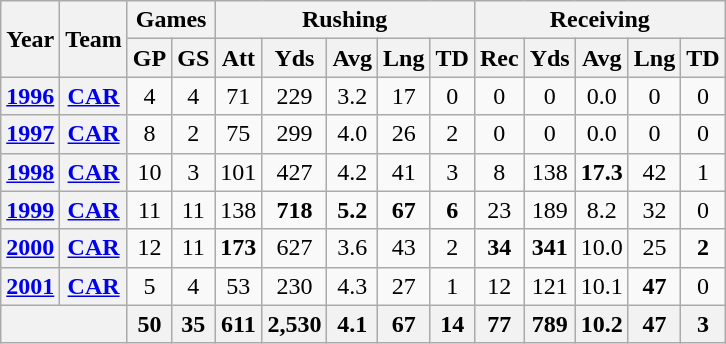<table class="wikitable" style="text-align:center;">
<tr>
<th rowspan="2">Year</th>
<th rowspan="2">Team</th>
<th colspan="2">Games</th>
<th colspan="5">Rushing</th>
<th colspan="5">Receiving</th>
</tr>
<tr>
<th>GP</th>
<th>GS</th>
<th>Att</th>
<th>Yds</th>
<th>Avg</th>
<th>Lng</th>
<th>TD</th>
<th>Rec</th>
<th>Yds</th>
<th>Avg</th>
<th>Lng</th>
<th>TD</th>
</tr>
<tr>
<th><a href='#'>1996</a></th>
<th><a href='#'>CAR</a></th>
<td>4</td>
<td>4</td>
<td>71</td>
<td>229</td>
<td>3.2</td>
<td>17</td>
<td>0</td>
<td>0</td>
<td>0</td>
<td>0.0</td>
<td>0</td>
<td>0</td>
</tr>
<tr>
<th><a href='#'>1997</a></th>
<th><a href='#'>CAR</a></th>
<td>8</td>
<td>2</td>
<td>75</td>
<td>299</td>
<td>4.0</td>
<td>26</td>
<td>2</td>
<td>0</td>
<td>0</td>
<td>0.0</td>
<td>0</td>
<td>0</td>
</tr>
<tr>
<th><a href='#'>1998</a></th>
<th><a href='#'>CAR</a></th>
<td>10</td>
<td>3</td>
<td>101</td>
<td>427</td>
<td>4.2</td>
<td>41</td>
<td>3</td>
<td>8</td>
<td>138</td>
<td><strong>17.3</strong></td>
<td>42</td>
<td>1</td>
</tr>
<tr>
<th><a href='#'>1999</a></th>
<th><a href='#'>CAR</a></th>
<td>11</td>
<td>11</td>
<td>138</td>
<td><strong>718</strong></td>
<td><strong>5.2</strong></td>
<td><strong>67</strong></td>
<td><strong>6</strong></td>
<td>23</td>
<td>189</td>
<td>8.2</td>
<td>32</td>
<td>0</td>
</tr>
<tr>
<th><a href='#'>2000</a></th>
<th><a href='#'>CAR</a></th>
<td>12</td>
<td>11</td>
<td><strong>173</strong></td>
<td>627</td>
<td>3.6</td>
<td>43</td>
<td>2</td>
<td><strong>34</strong></td>
<td><strong>341</strong></td>
<td>10.0</td>
<td>25</td>
<td><strong>2</strong></td>
</tr>
<tr>
<th><a href='#'>2001</a></th>
<th><a href='#'>CAR</a></th>
<td>5</td>
<td>4</td>
<td>53</td>
<td>230</td>
<td>4.3</td>
<td>27</td>
<td>1</td>
<td>12</td>
<td>121</td>
<td>10.1</td>
<td><strong>47</strong></td>
<td>0</td>
</tr>
<tr>
<th colspan="2"></th>
<th>50</th>
<th>35</th>
<th>611</th>
<th>2,530</th>
<th>4.1</th>
<th>67</th>
<th>14</th>
<th>77</th>
<th>789</th>
<th>10.2</th>
<th>47</th>
<th>3</th>
</tr>
</table>
